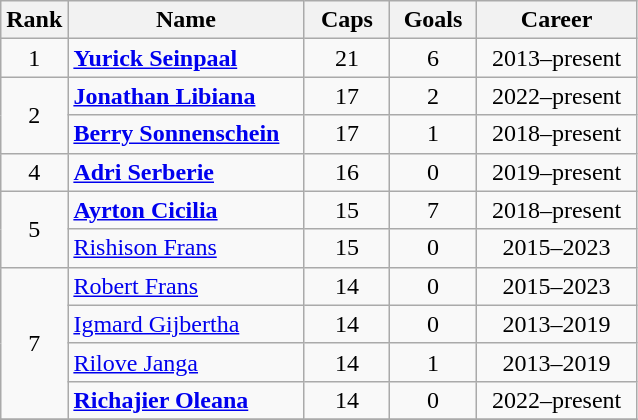<table class="wikitable sortable" style="text-align:center;">
<tr>
<th width=30px>Rank</th>
<th style="width:150px;">Name</th>
<th width=50px>Caps</th>
<th width=50px>Goals</th>
<th style="width:100px;">Career</th>
</tr>
<tr>
<td>1</td>
<td align="left"><strong><a href='#'>Yurick Seinpaal</a></strong></td>
<td>21</td>
<td>6</td>
<td>2013–present</td>
</tr>
<tr>
<td rowspan=2>2</td>
<td align="left"><strong><a href='#'>Jonathan Libiana</a></strong></td>
<td>17</td>
<td>2</td>
<td>2022–present</td>
</tr>
<tr>
<td align="left"><strong><a href='#'>Berry Sonnenschein</a></strong></td>
<td>17</td>
<td>1</td>
<td>2018–present</td>
</tr>
<tr>
<td>4</td>
<td align="left"><strong><a href='#'>Adri Serberie</a></strong></td>
<td>16</td>
<td>0</td>
<td>2019–present</td>
</tr>
<tr>
<td rowspan=2>5</td>
<td align="left"><strong><a href='#'>Ayrton Cicilia</a></strong></td>
<td>15</td>
<td>7</td>
<td>2018–present</td>
</tr>
<tr>
<td align="left"><a href='#'>Rishison Frans</a></td>
<td>15</td>
<td>0</td>
<td>2015–2023</td>
</tr>
<tr>
<td rowspan=4>7</td>
<td align="left"><a href='#'>Robert Frans</a></td>
<td>14</td>
<td>0</td>
<td>2015–2023</td>
</tr>
<tr>
<td align="left"><a href='#'>Igmard Gijbertha</a></td>
<td>14</td>
<td>0</td>
<td>2013–2019</td>
</tr>
<tr>
<td align="left"><a href='#'>Rilove Janga</a></td>
<td>14</td>
<td>1</td>
<td>2013–2019</td>
</tr>
<tr>
<td align="left"><strong><a href='#'>Richajier Oleana</a></strong></td>
<td>14</td>
<td>0</td>
<td>2022–present</td>
</tr>
<tr>
</tr>
</table>
